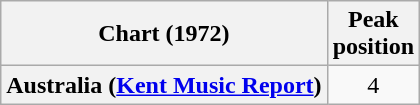<table class="wikitable sortable plainrowheaders" style="text-align:center">
<tr>
<th>Chart (1972)</th>
<th>Peak<br>position</th>
</tr>
<tr>
<th scope="row">Australia (<a href='#'>Kent Music Report</a>)</th>
<td>4</td>
</tr>
</table>
